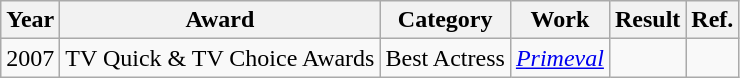<table class="wikitable sortable">
<tr>
<th>Year</th>
<th>Award</th>
<th>Category</th>
<th>Work</th>
<th>Result</th>
<th class="unsortable">Ref.</th>
</tr>
<tr>
<td>2007</td>
<td>TV Quick & TV Choice Awards</td>
<td>Best Actress</td>
<td><em><a href='#'>Primeval</a></em></td>
<td></td>
<td></td>
</tr>
</table>
